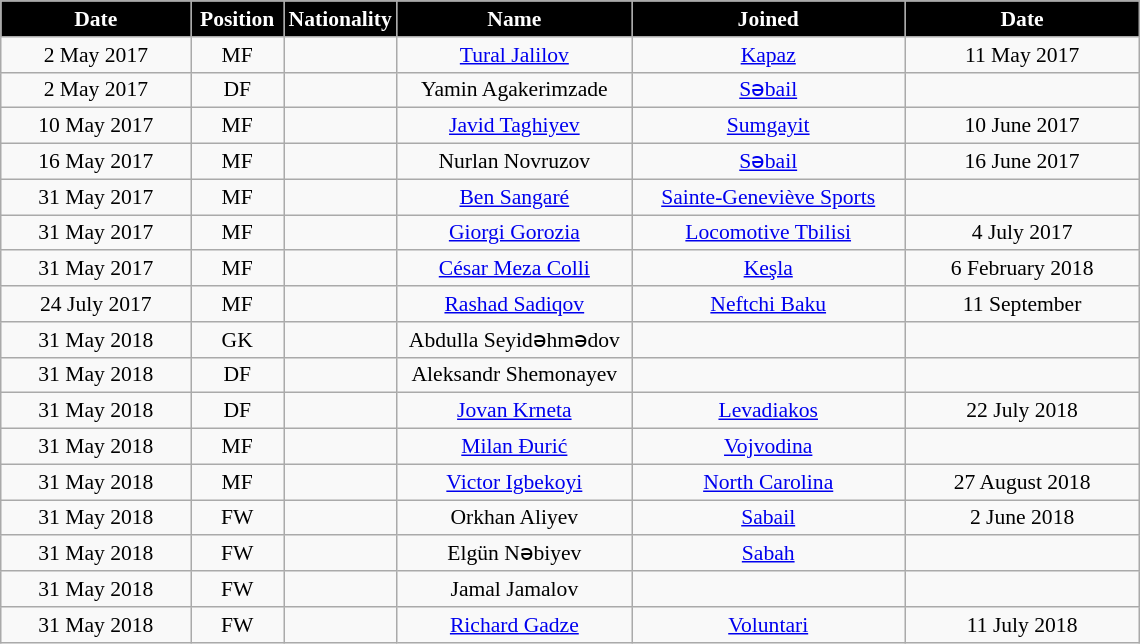<table class="wikitable"  style="text-align:center; font-size:90%; ">
<tr>
<th style="background:#000000; color:#FFFFFF; width:120px;">Date</th>
<th style="background:#000000; color:#FFFFFF; width:55px;">Position</th>
<th style="background:#000000; color:#FFFFFF; width:55px;">Nationality</th>
<th style="background:#000000; color:#FFFFFF; width:150px;">Name</th>
<th style="background:#000000; color:#FFFFFF; width:175px;">Joined</th>
<th style="background:#000000; color:#FFFFFF; width:150px;">Date</th>
</tr>
<tr>
<td>2 May 2017</td>
<td>MF</td>
<td></td>
<td><a href='#'>Tural Jalilov</a></td>
<td><a href='#'>Kapaz</a></td>
<td>11 May 2017</td>
</tr>
<tr>
<td>2 May 2017</td>
<td>DF</td>
<td></td>
<td>Yamin Agakerimzade</td>
<td><a href='#'>Səbail</a></td>
<td></td>
</tr>
<tr>
<td>10 May 2017</td>
<td>MF</td>
<td></td>
<td><a href='#'>Javid Taghiyev</a></td>
<td><a href='#'>Sumgayit</a></td>
<td>10 June 2017</td>
</tr>
<tr>
<td>16 May 2017</td>
<td>MF</td>
<td></td>
<td>Nurlan Novruzov</td>
<td><a href='#'>Səbail</a></td>
<td>16 June 2017</td>
</tr>
<tr>
<td>31 May 2017</td>
<td>MF</td>
<td></td>
<td><a href='#'>Ben Sangaré</a></td>
<td><a href='#'>Sainte-Geneviève Sports</a></td>
<td></td>
</tr>
<tr>
<td>31 May 2017</td>
<td>MF</td>
<td></td>
<td><a href='#'>Giorgi Gorozia</a></td>
<td><a href='#'>Locomotive Tbilisi</a></td>
<td>4 July 2017</td>
</tr>
<tr>
<td>31 May 2017</td>
<td>MF</td>
<td></td>
<td><a href='#'>César Meza Colli</a></td>
<td><a href='#'>Keşla</a></td>
<td>6 February 2018</td>
</tr>
<tr>
<td>24 July 2017</td>
<td>MF</td>
<td></td>
<td><a href='#'>Rashad Sadiqov</a></td>
<td><a href='#'>Neftchi Baku</a></td>
<td>11 September </td>
</tr>
<tr>
<td>31 May 2018</td>
<td>GK</td>
<td></td>
<td>Abdulla Seyidəhmədov</td>
<td></td>
<td></td>
</tr>
<tr>
<td>31 May 2018</td>
<td>DF</td>
<td></td>
<td>Aleksandr Shemonayev</td>
<td></td>
<td></td>
</tr>
<tr>
<td>31 May 2018</td>
<td>DF</td>
<td></td>
<td><a href='#'>Jovan Krneta</a></td>
<td><a href='#'>Levadiakos</a></td>
<td>22 July 2018</td>
</tr>
<tr>
<td>31 May 2018</td>
<td>MF</td>
<td></td>
<td><a href='#'>Milan Đurić</a></td>
<td><a href='#'>Vojvodina</a></td>
<td></td>
</tr>
<tr>
<td>31 May 2018</td>
<td>MF</td>
<td></td>
<td><a href='#'>Victor Igbekoyi</a></td>
<td><a href='#'>North Carolina</a></td>
<td>27 August 2018</td>
</tr>
<tr>
<td>31 May 2018</td>
<td>FW</td>
<td></td>
<td>Orkhan Aliyev</td>
<td><a href='#'>Sabail</a></td>
<td>2 June 2018</td>
</tr>
<tr>
<td>31 May 2018</td>
<td>FW</td>
<td></td>
<td>Elgün Nəbiyev</td>
<td><a href='#'>Sabah</a></td>
<td></td>
</tr>
<tr>
<td>31 May 2018</td>
<td>FW</td>
<td></td>
<td>Jamal Jamalov</td>
<td></td>
<td></td>
</tr>
<tr>
<td>31 May 2018</td>
<td>FW</td>
<td></td>
<td><a href='#'>Richard Gadze</a></td>
<td><a href='#'>Voluntari</a></td>
<td>11 July 2018</td>
</tr>
</table>
